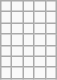<table class="wikitable letters-orange">
<tr>
<td></td>
<td></td>
<td></td>
<td></td>
<td></td>
</tr>
<tr>
<td></td>
<td></td>
<td></td>
<td></td>
<td></td>
</tr>
<tr>
<td></td>
<td></td>
<td></td>
<td></td>
<td></td>
</tr>
<tr>
<td></td>
<td></td>
<td></td>
<td></td>
<td></td>
</tr>
<tr>
<td></td>
<td></td>
<td></td>
<td></td>
<td></td>
</tr>
<tr>
<td></td>
<td></td>
<td></td>
<td></td>
<td></td>
</tr>
<tr>
<td></td>
<td></td>
<td></td>
<td></td>
<td></td>
</tr>
</table>
